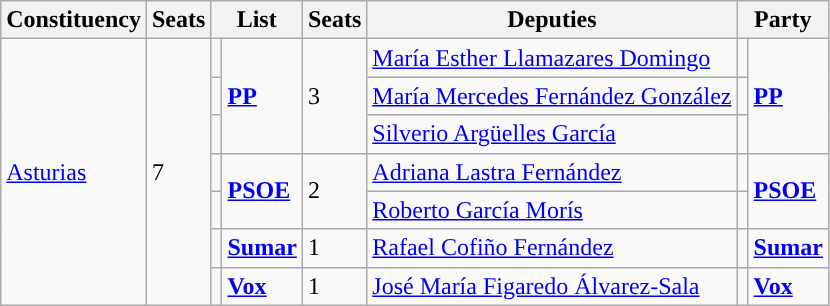<table class="wikitable sortable">
<tr>
<th>Constituency</th>
<th>Seats</th>
<th colspan="2">List</th>
<th>Seats</th>
<th>Deputies</th>
<th colspan="2">Party</th>
</tr>
<tr>
<td rowspan="7"><a href='#'>Asturias</a></td>
<td rowspan="7">7</td>
<td></td>
<td rowspan="3"><strong><a href='#'>PP</a></strong></td>
<td rowspan="3">3</td>
<td><a href='#'>María Esther Llamazares Domingo</a></td>
<td></td>
<td rowspan="3"><strong><a href='#'>PP</a></strong></td>
</tr>
<tr>
<td></td>
<td><a href='#'>María Mercedes Fernández González</a></td>
<td></td>
</tr>
<tr>
<td></td>
<td><a href='#'>Silverio Argüelles García</a></td>
<td></td>
</tr>
<tr>
<td></td>
<td rowspan="2"><strong><a href='#'>PSOE</a></strong></td>
<td rowspan="2">2</td>
<td><a href='#'>Adriana Lastra Fernández</a></td>
<td></td>
<td rowspan="2"><strong><a href='#'>PSOE</a></strong></td>
</tr>
<tr>
<td></td>
<td><a href='#'>Roberto García Morís</a></td>
<td></td>
</tr>
<tr>
<td></td>
<td><strong><a href='#'>Sumar</a></strong></td>
<td>1</td>
<td><a href='#'>Rafael Cofiño Fernández</a></td>
<td></td>
<td><strong><a href='#'>Sumar</a></strong></td>
</tr>
<tr>
<td></td>
<td><strong><a href='#'>Vox</a></strong></td>
<td>1</td>
<td><a href='#'>José María Figaredo Álvarez-Sala</a></td>
<td></td>
<td><strong><a href='#'>Vox</a></strong></td>
</tr>
</table>
